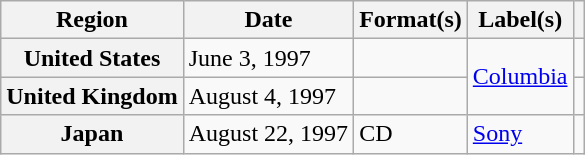<table class="wikitable plainrowheaders">
<tr>
<th scope="col">Region</th>
<th scope="col">Date</th>
<th scope="col">Format(s)</th>
<th scope="col">Label(s)</th>
<th scope="col"></th>
</tr>
<tr>
<th scope="row">United States</th>
<td>June 3, 1997</td>
<td></td>
<td rowspan="2"><a href='#'>Columbia</a></td>
<td></td>
</tr>
<tr>
<th scope="row">United Kingdom</th>
<td>August 4, 1997</td>
<td></td>
<td></td>
</tr>
<tr>
<th scope="row">Japan</th>
<td>August 22, 1997</td>
<td>CD</td>
<td><a href='#'>Sony</a></td>
<td></td>
</tr>
</table>
